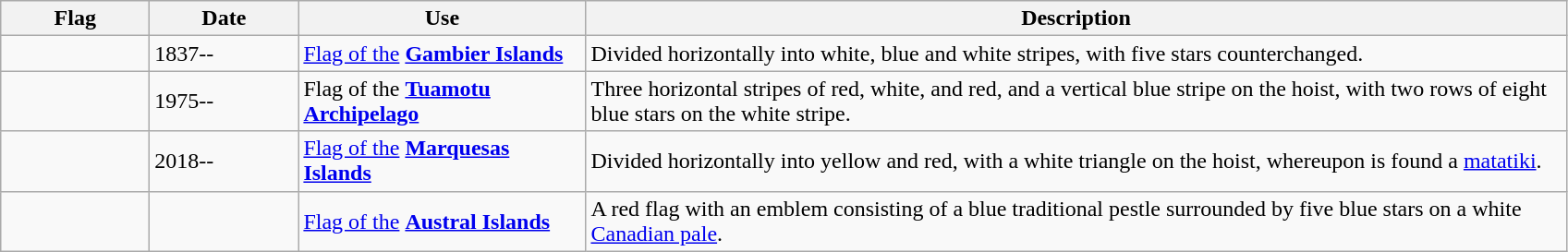<table class="wikitable" style="background:#FFFFF">
<tr>
<th style="width:100px">Flag</th>
<th style="width:100px">Date</th>
<th style="width:200px">Use</th>
<th style="width:700px">Description</th>
</tr>
<tr>
<td></td>
<td>1837--</td>
<td><a href='#'>Flag of the</a> <strong><a href='#'>Gambier Islands</a></strong></td>
<td>Divided horizontally into white, blue and white stripes, with five stars counterchanged.</td>
</tr>
<tr>
<td></td>
<td>1975--</td>
<td>Flag of the <strong><a href='#'>Tuamotu Archipelago</a></strong></td>
<td>Three horizontal stripes of red, white, and red, and a vertical blue stripe on the hoist, with two rows of eight blue stars on the white stripe.</td>
</tr>
<tr>
<td></td>
<td>2018--</td>
<td><a href='#'>Flag of the</a> <strong><a href='#'>Marquesas Islands</a></strong></td>
<td>Divided horizontally into yellow and red, with a white triangle on the hoist, whereupon is found a <a href='#'>matatiki</a>.</td>
</tr>
<tr>
<td></td>
<td></td>
<td><a href='#'>Flag of the</a> <strong><a href='#'>Austral Islands</a></strong></td>
<td>A red flag with an emblem consisting of a blue traditional pestle surrounded by five blue stars on a white <a href='#'>Canadian pale</a>.</td>
</tr>
</table>
